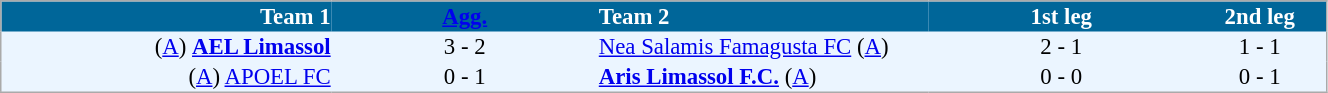<table cellspacing="0" style="background: #EBF5FF; border: 1px #aaa solid; border-collapse: collapse; font-size: 95%;" width=70%>
<tr bgcolor=#006699 style="color:white;">
<th width=25% align="right">Team 1</th>
<th width=20% align="center"><a href='#'>Agg.</a></th>
<th width=25% align="left">Team 2</th>
<th width=20% align="center">1st leg</th>
<th width=20% align="center">2nd leg</th>
</tr>
<tr>
<td align=right>(<a href='#'>A</a>) <strong><a href='#'>AEL Limassol</a></strong></td>
<td align=center>3 - 2</td>
<td align=left><a href='#'>Nea Salamis Famagusta FC</a> (<a href='#'>A</a>)</td>
<td align=center>2 - 1</td>
<td align=center>1 - 1</td>
</tr>
<tr>
<td align=right>(<a href='#'>A</a>) <a href='#'>APOEL FC</a></td>
<td align=center>0 - 1</td>
<td align=left><strong><a href='#'>Aris Limassol F.C.</a></strong> (<a href='#'>A</a>)</td>
<td align=center>0 - 0</td>
<td align=center>0 - 1</td>
</tr>
<tr>
</tr>
</table>
